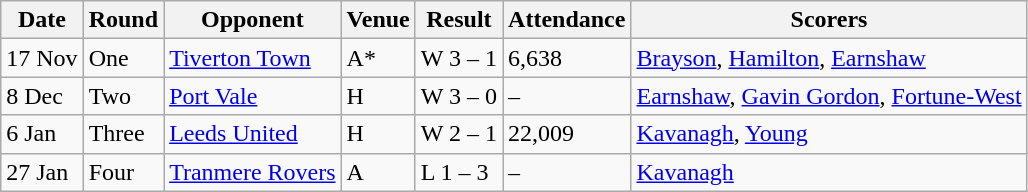<table class="wikitable">
<tr>
<th>Date</th>
<th>Round</th>
<th>Opponent</th>
<th>Venue</th>
<th>Result</th>
<th>Attendance</th>
<th>Scorers</th>
</tr>
<tr>
<td>17 Nov</td>
<td>One</td>
<td><a href='#'>Tiverton Town</a></td>
<td>A*</td>
<td>W 3 – 1</td>
<td>6,638</td>
<td><a href='#'>Brayson</a>, <a href='#'>Hamilton</a>, <a href='#'>Earnshaw</a></td>
</tr>
<tr>
<td>8 Dec</td>
<td>Two</td>
<td><a href='#'>Port Vale</a></td>
<td>H</td>
<td>W 3 – 0</td>
<td>–</td>
<td><a href='#'>Earnshaw</a>, <a href='#'>Gavin Gordon</a>, <a href='#'>Fortune-West</a></td>
</tr>
<tr>
<td>6 Jan</td>
<td>Three</td>
<td><a href='#'>Leeds United</a></td>
<td>H</td>
<td>W 2 – 1</td>
<td>22,009</td>
<td><a href='#'>Kavanagh</a>, <a href='#'>Young</a></td>
</tr>
<tr>
<td>27 Jan</td>
<td>Four</td>
<td><a href='#'>Tranmere Rovers</a></td>
<td>A</td>
<td>L 1 – 3</td>
<td>–</td>
<td><a href='#'>Kavanagh</a></td>
</tr>
</table>
